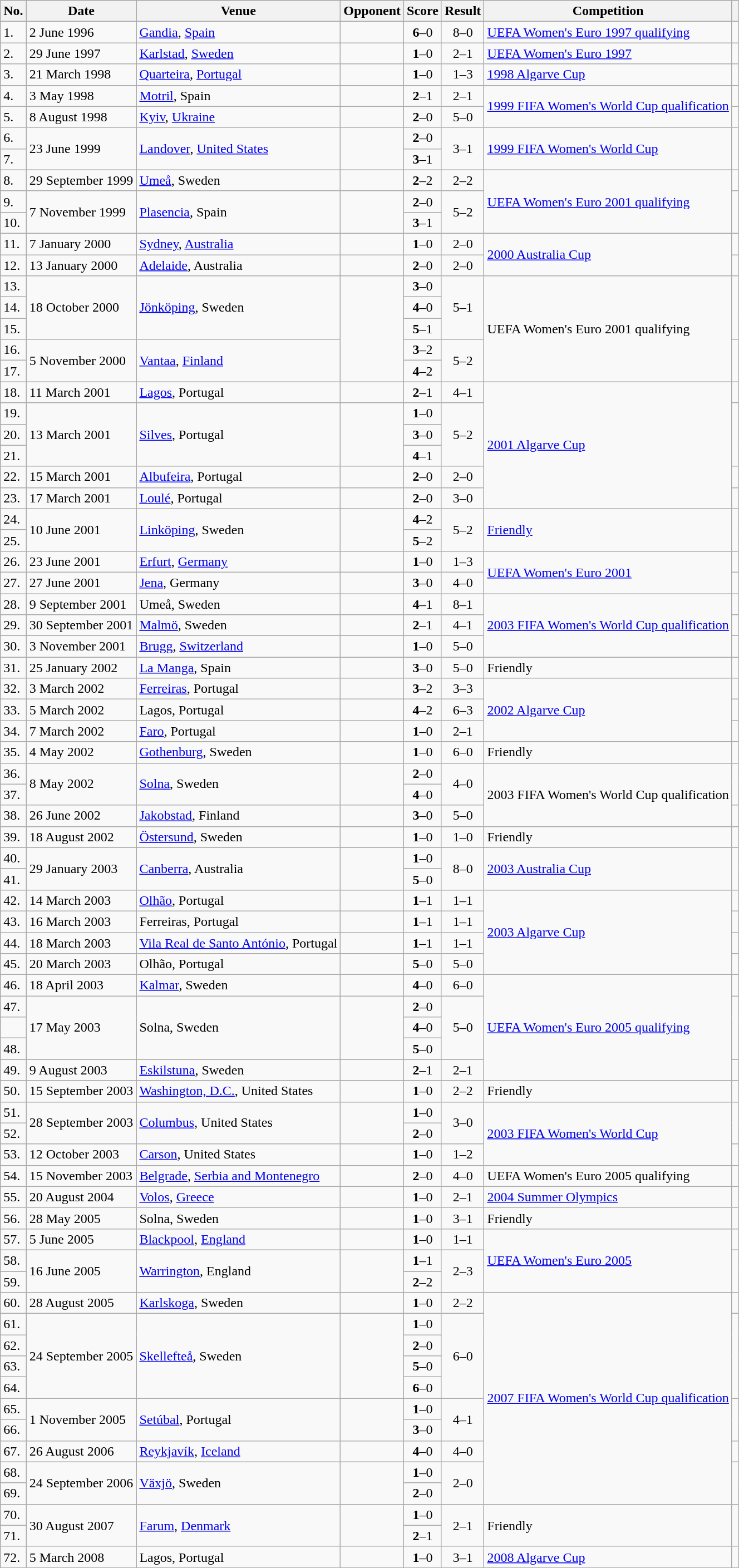<table class="wikitable">
<tr>
<th>No.</th>
<th>Date</th>
<th>Venue</th>
<th>Opponent</th>
<th>Score</th>
<th>Result</th>
<th>Competition</th>
<th></th>
</tr>
<tr>
<td>1.</td>
<td>2 June 1996</td>
<td><a href='#'>Gandia</a>, <a href='#'>Spain</a></td>
<td></td>
<td align=center><strong>6</strong>–0</td>
<td align=center>8–0</td>
<td><a href='#'>UEFA Women's Euro 1997 qualifying</a></td>
<td></td>
</tr>
<tr>
<td>2.</td>
<td>29 June 1997</td>
<td><a href='#'>Karlstad</a>, <a href='#'>Sweden</a></td>
<td></td>
<td align=center><strong>1</strong>–0</td>
<td align=center>2–1</td>
<td><a href='#'>UEFA Women's Euro 1997</a></td>
<td></td>
</tr>
<tr>
<td>3.</td>
<td>21 March 1998</td>
<td><a href='#'>Quarteira</a>, <a href='#'>Portugal</a></td>
<td></td>
<td align=center><strong>1</strong>–0</td>
<td align=center>1–3</td>
<td><a href='#'>1998 Algarve Cup</a></td>
<td></td>
</tr>
<tr>
<td>4.</td>
<td>3 May 1998</td>
<td><a href='#'>Motril</a>, Spain</td>
<td></td>
<td align=center><strong>2</strong>–1</td>
<td align=center>2–1</td>
<td rowspan=2><a href='#'>1999 FIFA Women's World Cup qualification</a></td>
<td></td>
</tr>
<tr>
<td>5.</td>
<td>8 August 1998</td>
<td><a href='#'>Kyiv</a>, <a href='#'>Ukraine</a></td>
<td></td>
<td align=center><strong>2</strong>–0</td>
<td align=center>5–0</td>
<td></td>
</tr>
<tr>
<td>6.</td>
<td rowspan=2>23 June 1999</td>
<td rowspan=2><a href='#'>Landover</a>, <a href='#'>United States</a></td>
<td rowspan=2></td>
<td align=center><strong>2</strong>–0</td>
<td rowspan=2 align=center>3–1</td>
<td rowspan=2><a href='#'>1999 FIFA Women's World Cup</a></td>
<td rowspan=2></td>
</tr>
<tr>
<td>7.</td>
<td align=center><strong>3</strong>–1</td>
</tr>
<tr>
<td>8.</td>
<td>29 September 1999</td>
<td><a href='#'>Umeå</a>, Sweden</td>
<td></td>
<td align=center><strong>2</strong>–2</td>
<td align=center>2–2</td>
<td rowspan=3><a href='#'>UEFA Women's Euro 2001 qualifying</a></td>
<td></td>
</tr>
<tr>
<td>9.</td>
<td rowspan=2>7 November 1999</td>
<td rowspan=2><a href='#'>Plasencia</a>, Spain</td>
<td rowspan=2></td>
<td align=center><strong>2</strong>–0</td>
<td rowspan=2 align=center>5–2</td>
<td rowspan=2></td>
</tr>
<tr>
<td>10.</td>
<td align=center><strong>3</strong>–1</td>
</tr>
<tr>
<td>11.</td>
<td>7 January 2000</td>
<td><a href='#'>Sydney</a>, <a href='#'>Australia</a></td>
<td></td>
<td align=center><strong>1</strong>–0</td>
<td align=center>2–0</td>
<td rowspan=2><a href='#'>2000 Australia Cup</a></td>
<td></td>
</tr>
<tr>
<td>12.</td>
<td>13 January 2000</td>
<td><a href='#'>Adelaide</a>, Australia</td>
<td></td>
<td align=center><strong>2</strong>–0</td>
<td align=center>2–0</td>
<td></td>
</tr>
<tr>
<td>13.</td>
<td rowspan=3>18 October 2000</td>
<td rowspan=3><a href='#'>Jönköping</a>, Sweden</td>
<td rowspan=5></td>
<td align=center><strong>3</strong>–0</td>
<td rowspan=3 align=center>5–1</td>
<td rowspan=5>UEFA Women's Euro 2001 qualifying</td>
<td rowspan=3></td>
</tr>
<tr>
<td>14.</td>
<td align=center><strong>4</strong>–0</td>
</tr>
<tr>
<td>15.</td>
<td align=center><strong>5</strong>–1</td>
</tr>
<tr>
<td>16.</td>
<td rowspan=2>5 November 2000</td>
<td rowspan=2><a href='#'>Vantaa</a>, <a href='#'>Finland</a></td>
<td align=center><strong>3</strong>–2</td>
<td rowspan=2 align=center>5–2</td>
<td rowspan=2></td>
</tr>
<tr>
<td>17.</td>
<td align=center><strong>4</strong>–2</td>
</tr>
<tr>
<td>18.</td>
<td>11 March 2001</td>
<td><a href='#'>Lagos</a>, Portugal</td>
<td></td>
<td align=center><strong>2</strong>–1</td>
<td align=center>4–1</td>
<td rowspan=6><a href='#'>2001 Algarve Cup</a></td>
<td></td>
</tr>
<tr>
<td>19.</td>
<td rowspan=3>13 March 2001</td>
<td rowspan=3><a href='#'>Silves</a>, Portugal</td>
<td rowspan=3></td>
<td align=center><strong>1</strong>–0</td>
<td rowspan=3 align=center>5–2</td>
<td rowspan=3></td>
</tr>
<tr>
<td>20.</td>
<td align=center><strong>3</strong>–0</td>
</tr>
<tr>
<td>21.</td>
<td align=center><strong>4</strong>–1</td>
</tr>
<tr>
<td>22.</td>
<td>15 March 2001</td>
<td><a href='#'>Albufeira</a>, Portugal</td>
<td></td>
<td align=center><strong>2</strong>–0</td>
<td align=center>2–0</td>
<td></td>
</tr>
<tr>
<td>23.</td>
<td>17 March 2001</td>
<td><a href='#'>Loulé</a>, Portugal</td>
<td></td>
<td align=center><strong>2</strong>–0</td>
<td align=center>3–0</td>
<td></td>
</tr>
<tr>
<td>24.</td>
<td rowspan=2>10 June 2001</td>
<td rowspan=2><a href='#'>Linköping</a>, Sweden</td>
<td rowspan=2></td>
<td align=center><strong>4</strong>–2</td>
<td rowspan=2 align=center>5–2</td>
<td rowspan=2><a href='#'>Friendly</a></td>
<td rowspan=2></td>
</tr>
<tr>
<td>25.</td>
<td align=center><strong>5</strong>–2</td>
</tr>
<tr>
<td>26.</td>
<td>23 June 2001</td>
<td><a href='#'>Erfurt</a>, <a href='#'>Germany</a></td>
<td></td>
<td align=center><strong>1</strong>–0</td>
<td align=center>1–3</td>
<td rowspan=2><a href='#'>UEFA Women's Euro 2001</a></td>
<td></td>
</tr>
<tr>
<td>27.</td>
<td>27 June 2001</td>
<td><a href='#'>Jena</a>, Germany</td>
<td></td>
<td align=center><strong>3</strong>–0</td>
<td align=center>4–0</td>
<td></td>
</tr>
<tr>
<td>28.</td>
<td>9 September 2001</td>
<td>Umeå, Sweden</td>
<td></td>
<td align=center><strong>4</strong>–1</td>
<td align=center>8–1</td>
<td rowspan=3><a href='#'>2003 FIFA Women's World Cup qualification</a></td>
<td></td>
</tr>
<tr>
<td>29.</td>
<td>30 September 2001</td>
<td><a href='#'>Malmö</a>, Sweden</td>
<td></td>
<td align=center><strong>2</strong>–1</td>
<td align=center>4–1</td>
<td></td>
</tr>
<tr>
<td>30.</td>
<td>3 November 2001</td>
<td><a href='#'>Brugg</a>, <a href='#'>Switzerland</a></td>
<td></td>
<td align=center><strong>1</strong>–0</td>
<td align=center>5–0</td>
<td></td>
</tr>
<tr>
<td>31.</td>
<td>25 January 2002</td>
<td><a href='#'>La Manga</a>, Spain</td>
<td></td>
<td align=center><strong>3</strong>–0</td>
<td align=center>5–0</td>
<td>Friendly</td>
<td></td>
</tr>
<tr>
<td>32.</td>
<td>3 March 2002</td>
<td><a href='#'>Ferreiras</a>, Portugal</td>
<td></td>
<td align=center><strong>3</strong>–2</td>
<td align=center>3–3</td>
<td rowspan=3><a href='#'>2002 Algarve Cup</a></td>
<td></td>
</tr>
<tr>
<td>33.</td>
<td>5 March 2002</td>
<td>Lagos, Portugal</td>
<td></td>
<td align=center><strong>4</strong>–2</td>
<td align=center>6–3</td>
<td></td>
</tr>
<tr>
<td>34.</td>
<td>7 March 2002</td>
<td><a href='#'>Faro</a>, Portugal</td>
<td></td>
<td align=center><strong>1</strong>–0</td>
<td align=center>2–1</td>
<td></td>
</tr>
<tr>
<td>35.</td>
<td>4 May 2002</td>
<td><a href='#'>Gothenburg</a>, Sweden</td>
<td></td>
<td align=center><strong>1</strong>–0</td>
<td align=center>6–0</td>
<td>Friendly</td>
<td></td>
</tr>
<tr>
<td>36.</td>
<td rowspan=2>8 May 2002</td>
<td rowspan=2><a href='#'>Solna</a>, Sweden</td>
<td rowspan=2></td>
<td align=center><strong>2</strong>–0</td>
<td rowspan=2 align=center>4–0</td>
<td rowspan=3>2003 FIFA Women's World Cup qualification</td>
<td rowspan=2></td>
</tr>
<tr>
<td>37.</td>
<td align=center><strong>4</strong>–0</td>
</tr>
<tr>
<td>38.</td>
<td>26 June 2002</td>
<td><a href='#'>Jakobstad</a>, Finland</td>
<td></td>
<td align=center><strong>3</strong>–0</td>
<td align=center>5–0</td>
<td></td>
</tr>
<tr>
<td>39.</td>
<td>18 August 2002</td>
<td><a href='#'>Östersund</a>, Sweden</td>
<td></td>
<td align=center><strong>1</strong>–0</td>
<td align=center>1–0</td>
<td>Friendly</td>
<td></td>
</tr>
<tr>
<td>40.</td>
<td rowspan=2>29 January 2003</td>
<td rowspan=2><a href='#'>Canberra</a>, Australia</td>
<td rowspan=2></td>
<td align=center><strong>1</strong>–0</td>
<td rowspan=2 align=center>8–0</td>
<td rowspan=2><a href='#'>2003 Australia Cup</a></td>
<td rowspan=2></td>
</tr>
<tr>
<td>41.</td>
<td align=center><strong>5</strong>–0</td>
</tr>
<tr>
<td>42.</td>
<td>14 March 2003</td>
<td><a href='#'>Olhão</a>, Portugal</td>
<td></td>
<td align=center><strong>1</strong>–1</td>
<td align=center>1–1</td>
<td rowspan=4><a href='#'>2003 Algarve Cup</a></td>
<td></td>
</tr>
<tr>
<td>43.</td>
<td>16 March 2003</td>
<td>Ferreiras, Portugal</td>
<td></td>
<td align=center><strong>1</strong>–1</td>
<td align=center>1–1</td>
<td></td>
</tr>
<tr>
<td>44.</td>
<td>18 March 2003</td>
<td><a href='#'>Vila Real de Santo António</a>, Portugal</td>
<td></td>
<td align=center><strong>1</strong>–1</td>
<td align=center>1–1</td>
<td></td>
</tr>
<tr>
<td>45.</td>
<td>20 March 2003</td>
<td>Olhão, Portugal</td>
<td></td>
<td align=center><strong>5</strong>–0</td>
<td align=center>5–0</td>
<td></td>
</tr>
<tr>
<td>46.</td>
<td>18 April 2003</td>
<td><a href='#'>Kalmar</a>, Sweden</td>
<td></td>
<td align=center><strong>4</strong>–0</td>
<td align=center>6–0</td>
<td rowspan=5><a href='#'>UEFA Women's Euro 2005 qualifying</a></td>
<td></td>
</tr>
<tr>
<td>47.</td>
<td rowspan=3>17 May 2003</td>
<td rowspan=3>Solna, Sweden</td>
<td rowspan=3></td>
<td align=center><strong>2</strong>–0</td>
<td rowspan=3 align=center>5–0</td>
<td rowspan=3></td>
</tr>
<tr>
<td></td>
<td align=center><strong>4</strong>–0</td>
</tr>
<tr>
<td>48.</td>
<td align=center><strong>5</strong>–0</td>
</tr>
<tr>
<td>49.</td>
<td>9 August 2003</td>
<td><a href='#'>Eskilstuna</a>, Sweden</td>
<td></td>
<td align=center><strong>2</strong>–1</td>
<td align=center>2–1</td>
<td></td>
</tr>
<tr>
<td>50.</td>
<td>15 September 2003</td>
<td><a href='#'>Washington, D.C.</a>, United States</td>
<td></td>
<td align=center><strong>1</strong>–0</td>
<td align=center>2–2</td>
<td>Friendly</td>
<td></td>
</tr>
<tr>
<td>51.</td>
<td rowspan=2>28 September 2003</td>
<td rowspan=2><a href='#'>Columbus</a>, United States</td>
<td rowspan=2></td>
<td align=center><strong>1</strong>–0</td>
<td rowspan=2 align=center>3–0</td>
<td rowspan=3><a href='#'>2003 FIFA Women's World Cup</a></td>
<td rowspan=2></td>
</tr>
<tr>
<td>52.</td>
<td align=center><strong>2</strong>–0</td>
</tr>
<tr>
<td>53.</td>
<td>12 October 2003</td>
<td><a href='#'>Carson</a>, United States</td>
<td></td>
<td align=center><strong>1</strong>–0</td>
<td align=center>1–2 </td>
<td></td>
</tr>
<tr>
<td>54.</td>
<td>15 November 2003</td>
<td><a href='#'>Belgrade</a>, <a href='#'>Serbia and Montenegro</a></td>
<td></td>
<td align=center><strong>2</strong>–0</td>
<td align=center>4–0</td>
<td>UEFA Women's Euro 2005 qualifying</td>
<td></td>
</tr>
<tr>
<td>55.</td>
<td>20 August 2004</td>
<td><a href='#'>Volos</a>, <a href='#'>Greece</a></td>
<td></td>
<td align=center><strong>1</strong>–0</td>
<td align=center>2–1</td>
<td><a href='#'>2004 Summer Olympics</a></td>
<td></td>
</tr>
<tr>
<td>56.</td>
<td>28 May 2005</td>
<td>Solna, Sweden</td>
<td></td>
<td align=center><strong>1</strong>–0</td>
<td align=center>3–1</td>
<td>Friendly</td>
<td></td>
</tr>
<tr>
<td>57.</td>
<td>5 June 2005</td>
<td><a href='#'>Blackpool</a>, <a href='#'>England</a></td>
<td></td>
<td align=center><strong>1</strong>–0</td>
<td align=center>1–1</td>
<td rowspan=3><a href='#'>UEFA Women's Euro 2005</a></td>
<td></td>
</tr>
<tr>
<td>58.</td>
<td rowspan=2>16 June 2005</td>
<td rowspan=2><a href='#'>Warrington</a>, England</td>
<td rowspan=2></td>
<td align=center><strong>1</strong>–1</td>
<td rowspan=2 align=center>2–3 </td>
<td rowspan=2></td>
</tr>
<tr>
<td>59.</td>
<td align=center><strong>2</strong>–2</td>
</tr>
<tr>
<td>60.</td>
<td>28 August 2005</td>
<td><a href='#'>Karlskoga</a>, Sweden</td>
<td></td>
<td align=center><strong>1</strong>–0</td>
<td align=center>2–2</td>
<td rowspan=10><a href='#'>2007 FIFA Women's World Cup qualification</a></td>
<td></td>
</tr>
<tr>
<td>61.</td>
<td rowspan=4>24 September 2005</td>
<td rowspan=4><a href='#'>Skellefteå</a>, Sweden</td>
<td rowspan=4></td>
<td align=center><strong>1</strong>–0</td>
<td rowspan=4 align=center>6–0</td>
<td rowspan=4></td>
</tr>
<tr>
<td>62.</td>
<td align=center><strong>2</strong>–0</td>
</tr>
<tr>
<td>63.</td>
<td align=center><strong>5</strong>–0</td>
</tr>
<tr>
<td>64.</td>
<td align=center><strong>6</strong>–0</td>
</tr>
<tr>
<td>65.</td>
<td rowspan=2>1 November 2005</td>
<td rowspan=2><a href='#'>Setúbal</a>, Portugal</td>
<td rowspan=2></td>
<td align=center><strong>1</strong>–0</td>
<td rowspan=2 align=center>4–1</td>
<td rowspan=2></td>
</tr>
<tr>
<td>66.</td>
<td align=center><strong>3</strong>–0</td>
</tr>
<tr>
<td>67.</td>
<td>26 August 2006</td>
<td><a href='#'>Reykjavík</a>, <a href='#'>Iceland</a></td>
<td></td>
<td align=center><strong>4</strong>–0</td>
<td align=center>4–0</td>
<td></td>
</tr>
<tr>
<td>68.</td>
<td rowspan=2>24 September 2006</td>
<td rowspan=2><a href='#'>Växjö</a>, Sweden</td>
<td rowspan=2></td>
<td align=center><strong>1</strong>–0</td>
<td rowspan=2 align=center>2–0</td>
<td rowspan=2></td>
</tr>
<tr>
<td>69.</td>
<td align=center><strong>2</strong>–0</td>
</tr>
<tr>
<td>70.</td>
<td rowspan=2>30 August 2007</td>
<td rowspan=2><a href='#'>Farum</a>, <a href='#'>Denmark</a></td>
<td rowspan=2></td>
<td align=center><strong>1</strong>–0</td>
<td rowspan=2 align=center>2–1</td>
<td rowspan=2>Friendly</td>
<td rowspan=2></td>
</tr>
<tr>
<td>71.</td>
<td align=center><strong>2</strong>–1</td>
</tr>
<tr>
<td>72.</td>
<td>5 March 2008</td>
<td>Lagos, Portugal</td>
<td></td>
<td align=center><strong>1</strong>–0</td>
<td align=center>3–1</td>
<td><a href='#'>2008 Algarve Cup</a></td>
<td></td>
</tr>
<tr>
</tr>
</table>
